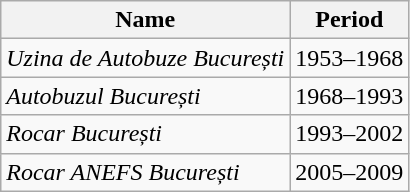<table class="wikitable" style="text-align: left">
<tr>
<th>Name</th>
<th>Period</th>
</tr>
<tr>
<td align=left><em>Uzina de Autobuze București</em></td>
<td>1953–1968</td>
</tr>
<tr>
<td align=left><em>Autobuzul București</em></td>
<td>1968–1993</td>
</tr>
<tr>
<td align=left><em>Rocar București</em></td>
<td>1993–2002</td>
</tr>
<tr>
<td align=left><em>Rocar ANEFS București</em></td>
<td>2005–2009</td>
</tr>
</table>
